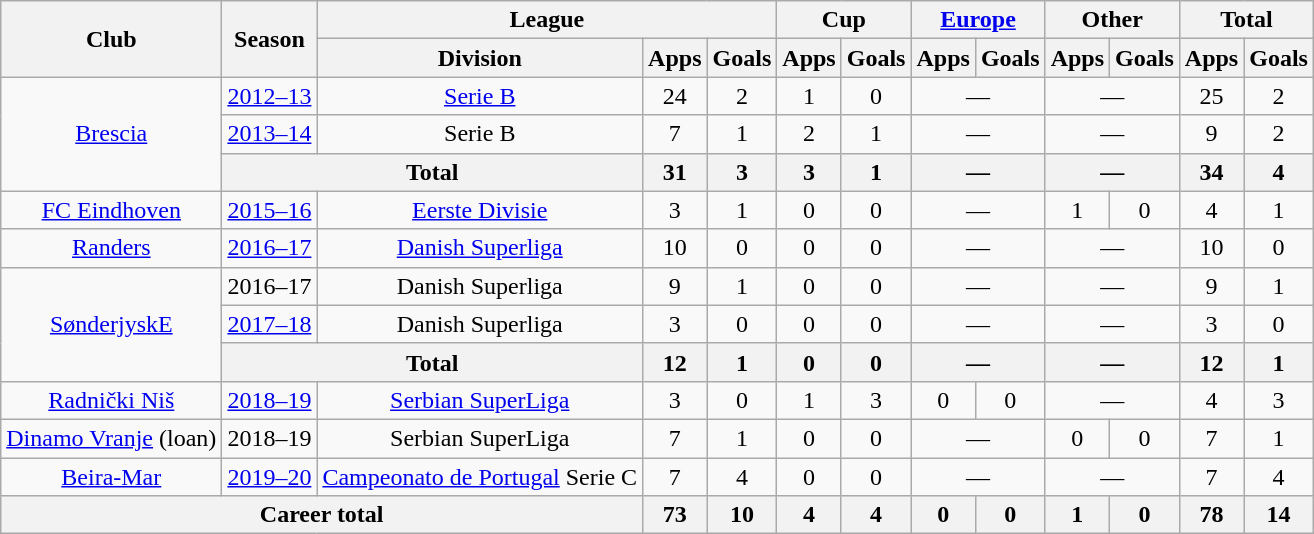<table class="wikitable" style="text-align:center">
<tr>
<th rowspan="2">Club</th>
<th rowspan="2">Season</th>
<th colspan="3">League</th>
<th colspan="2">Cup</th>
<th colspan="2"><a href='#'>Europe</a></th>
<th colspan="2">Other</th>
<th colspan="2">Total</th>
</tr>
<tr>
<th>Division</th>
<th>Apps</th>
<th>Goals</th>
<th>Apps</th>
<th>Goals</th>
<th>Apps</th>
<th>Goals</th>
<th>Apps</th>
<th>Goals</th>
<th>Apps</th>
<th>Goals</th>
</tr>
<tr>
<td rowspan="3"><a href='#'>Brescia</a></td>
<td><a href='#'>2012–13</a></td>
<td><a href='#'>Serie B</a></td>
<td>24</td>
<td>2</td>
<td>1</td>
<td>0</td>
<td colspan="2">—</td>
<td colspan="2">—</td>
<td>25</td>
<td>2</td>
</tr>
<tr>
<td><a href='#'>2013–14</a></td>
<td>Serie B</td>
<td>7</td>
<td>1</td>
<td>2</td>
<td>1</td>
<td colspan="2">—</td>
<td colspan="2">—</td>
<td>9</td>
<td>2</td>
</tr>
<tr>
<th colspan=2>Total</th>
<th>31</th>
<th>3</th>
<th>3</th>
<th>1</th>
<th colspan="2">—</th>
<th colspan="2">—</th>
<th>34</th>
<th>4</th>
</tr>
<tr>
<td rowspan="1"><a href='#'>FC Eindhoven</a></td>
<td><a href='#'>2015–16</a></td>
<td><a href='#'>Eerste Divisie</a></td>
<td>3</td>
<td>1</td>
<td>0</td>
<td>0</td>
<td colspan="2">—</td>
<td>1</td>
<td>0</td>
<td>4</td>
<td>1</td>
</tr>
<tr>
<td rowspan="1"><a href='#'>Randers</a></td>
<td><a href='#'>2016–17</a></td>
<td><a href='#'>Danish Superliga</a></td>
<td>10</td>
<td>0</td>
<td>0</td>
<td>0</td>
<td colspan="2">—</td>
<td colspan="2">—</td>
<td>10</td>
<td>0</td>
</tr>
<tr>
<td rowspan="3"><a href='#'>SønderjyskE</a></td>
<td>2016–17</td>
<td>Danish Superliga</td>
<td>9</td>
<td>1</td>
<td>0</td>
<td>0</td>
<td colspan="2">—</td>
<td colspan="2">—</td>
<td>9</td>
<td>1</td>
</tr>
<tr>
<td><a href='#'>2017–18</a></td>
<td>Danish Superliga</td>
<td>3</td>
<td>0</td>
<td>0</td>
<td>0</td>
<td colspan="2">—</td>
<td colspan="2">—</td>
<td>3</td>
<td>0</td>
</tr>
<tr>
<th colspan=2>Total</th>
<th>12</th>
<th>1</th>
<th>0</th>
<th>0</th>
<th colspan="2">—</th>
<th colspan="2">—</th>
<th>12</th>
<th>1</th>
</tr>
<tr>
<td rowspan="1"><a href='#'>Radnički Niš</a></td>
<td><a href='#'>2018–19</a></td>
<td><a href='#'>Serbian SuperLiga</a></td>
<td>3</td>
<td>0</td>
<td>1</td>
<td>3</td>
<td>0</td>
<td>0</td>
<td colspan="2">—</td>
<td>4</td>
<td>3</td>
</tr>
<tr>
<td rowspan="1"><a href='#'>Dinamo Vranje</a> (loan)</td>
<td>2018–19</td>
<td>Serbian SuperLiga</td>
<td>7</td>
<td>1</td>
<td>0</td>
<td>0</td>
<td colspan="2">—</td>
<td>0</td>
<td>0</td>
<td>7</td>
<td>1</td>
</tr>
<tr>
<td rowspan="1"><a href='#'>Beira-Mar</a></td>
<td><a href='#'>2019–20</a></td>
<td><a href='#'>Campeonato de Portugal</a> Serie C</td>
<td>7</td>
<td>4</td>
<td>0</td>
<td>0</td>
<td colspan="2">—</td>
<td colspan="2">—</td>
<td>7</td>
<td>4</td>
</tr>
<tr>
<th colspan=3>Career total</th>
<th>73</th>
<th>10</th>
<th>4</th>
<th>4</th>
<th>0</th>
<th>0</th>
<th>1</th>
<th>0</th>
<th>78</th>
<th>14</th>
</tr>
</table>
